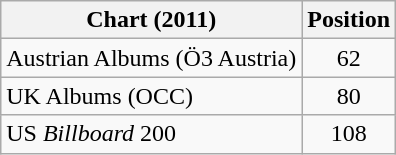<table class="wikitable sortable">
<tr>
<th>Chart (2011)</th>
<th>Position</th>
</tr>
<tr>
<td>Austrian Albums (Ö3 Austria)</td>
<td style="text-align:center;">62</td>
</tr>
<tr>
<td>UK Albums (OCC)</td>
<td style="text-align:center;">80</td>
</tr>
<tr>
<td>US <em>Billboard</em> 200</td>
<td style="text-align:center;">108</td>
</tr>
</table>
